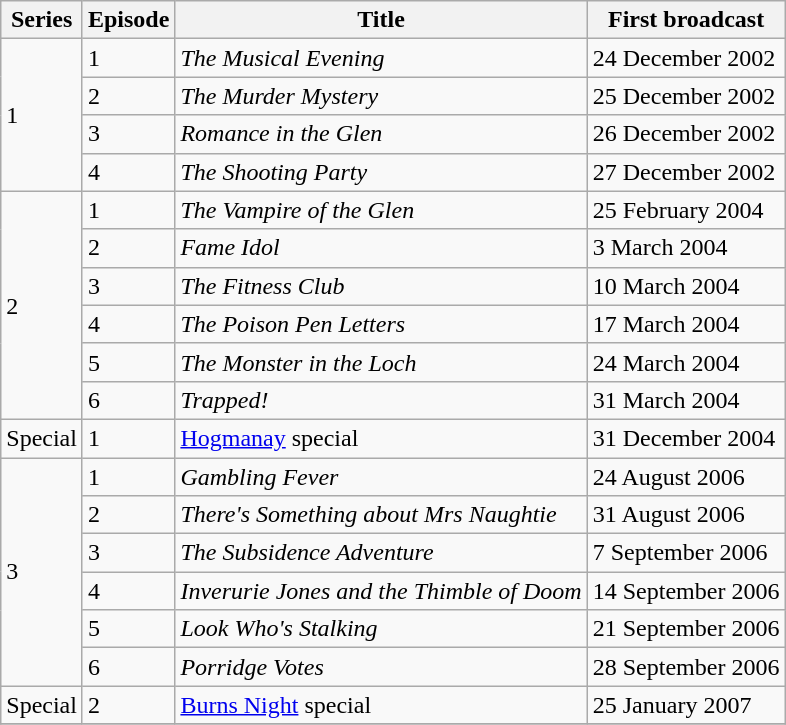<table class="wikitable">
<tr>
<th>Series</th>
<th>Episode</th>
<th>Title</th>
<th>First broadcast</th>
</tr>
<tr>
<td rowspan="4">1</td>
<td>1</td>
<td><em>The Musical Evening</em></td>
<td>24 December 2002</td>
</tr>
<tr>
<td>2</td>
<td><em>The Murder Mystery</em></td>
<td>25 December 2002</td>
</tr>
<tr>
<td>3</td>
<td><em>Romance in the Glen</em></td>
<td>26 December 2002</td>
</tr>
<tr>
<td>4</td>
<td><em>The Shooting Party</em></td>
<td>27 December 2002</td>
</tr>
<tr>
<td rowspan="6">2</td>
<td>1</td>
<td><em>The Vampire of the Glen</em></td>
<td>25 February 2004</td>
</tr>
<tr>
<td>2</td>
<td><em>Fame Idol</em></td>
<td>3 March 2004</td>
</tr>
<tr>
<td>3</td>
<td><em>The Fitness Club</em></td>
<td>10 March 2004</td>
</tr>
<tr>
<td>4</td>
<td><em>The Poison Pen Letters</em></td>
<td>17 March 2004</td>
</tr>
<tr>
<td>5</td>
<td><em>The Monster in the Loch</em></td>
<td>24 March 2004</td>
</tr>
<tr>
<td>6</td>
<td><em>Trapped!</em></td>
<td>31 March 2004</td>
</tr>
<tr>
<td>Special</td>
<td>1</td>
<td><a href='#'>Hogmanay</a> special</td>
<td>31 December 2004</td>
</tr>
<tr>
<td rowspan="6">3</td>
<td>1</td>
<td><em>Gambling Fever</em></td>
<td>24 August 2006</td>
</tr>
<tr>
<td>2</td>
<td><em>There's Something about Mrs Naughtie</em></td>
<td>31 August 2006</td>
</tr>
<tr>
<td>3</td>
<td><em>The Subsidence Adventure</em></td>
<td>7 September 2006</td>
</tr>
<tr>
<td>4</td>
<td><em>Inverurie Jones and the Thimble of Doom</em></td>
<td>14 September 2006</td>
</tr>
<tr>
<td>5</td>
<td><em>Look Who's Stalking</em></td>
<td>21 September 2006</td>
</tr>
<tr>
<td>6</td>
<td><em>Porridge Votes</em></td>
<td>28 September 2006</td>
</tr>
<tr>
<td>Special</td>
<td>2</td>
<td><a href='#'>Burns Night</a> special</td>
<td>25 January 2007</td>
</tr>
<tr>
</tr>
</table>
